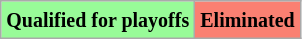<table class="wikitable">
<tr>
<td style="background:#98fb98;"><small><strong>Qualified for playoffs</strong></small></td>
<td style="background:salmon;"><small><strong>Eliminated</strong> </small></td>
</tr>
</table>
